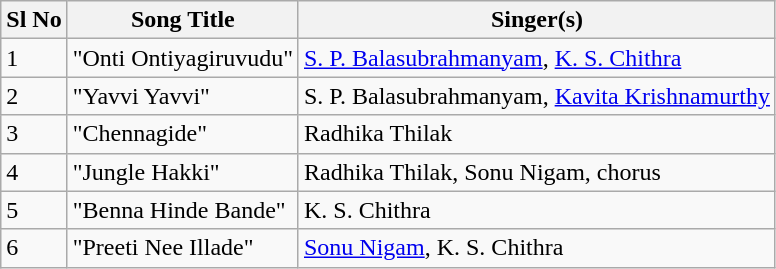<table class="wikitable">
<tr>
<th>Sl No</th>
<th>Song Title</th>
<th>Singer(s)</th>
</tr>
<tr>
<td>1</td>
<td>"Onti Ontiyagiruvudu"</td>
<td><a href='#'>S. P. Balasubrahmanyam</a>, <a href='#'>K. S. Chithra</a></td>
</tr>
<tr>
<td>2</td>
<td>"Yavvi Yavvi"</td>
<td>S. P. Balasubrahmanyam, <a href='#'>Kavita Krishnamurthy</a></td>
</tr>
<tr>
<td>3</td>
<td>"Chennagide"</td>
<td>Radhika Thilak</td>
</tr>
<tr>
<td>4</td>
<td>"Jungle Hakki"</td>
<td>Radhika Thilak, Sonu Nigam, chorus</td>
</tr>
<tr>
<td>5</td>
<td>"Benna Hinde Bande"</td>
<td>K. S. Chithra</td>
</tr>
<tr>
<td>6</td>
<td>"Preeti Nee Illade"</td>
<td><a href='#'>Sonu Nigam</a>, K. S. Chithra</td>
</tr>
</table>
